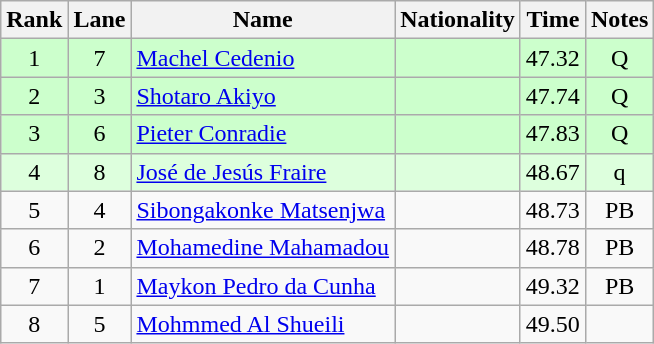<table class="wikitable sortable" style="text-align:center">
<tr>
<th>Rank</th>
<th>Lane</th>
<th>Name</th>
<th>Nationality</th>
<th>Time</th>
<th>Notes</th>
</tr>
<tr bgcolor=ccffcc>
<td align=center>1</td>
<td align=center>7</td>
<td align=left><a href='#'>Machel Cedenio</a></td>
<td align=left></td>
<td>47.32</td>
<td>Q</td>
</tr>
<tr bgcolor=ccffcc>
<td align=center>2</td>
<td align=center>3</td>
<td align=left><a href='#'>Shotaro Akiyo</a></td>
<td align=left></td>
<td>47.74</td>
<td>Q</td>
</tr>
<tr bgcolor=ccffcc>
<td align=center>3</td>
<td align=center>6</td>
<td align=left><a href='#'>Pieter Conradie</a></td>
<td align=left></td>
<td>47.83</td>
<td>Q</td>
</tr>
<tr bgcolor=ddffdd>
<td align=center>4</td>
<td align=center>8</td>
<td align=left><a href='#'>José de Jesús Fraire</a></td>
<td align=left></td>
<td>48.67</td>
<td>q</td>
</tr>
<tr>
<td align=center>5</td>
<td align=center>4</td>
<td align=left><a href='#'>Sibongakonke Matsenjwa</a></td>
<td align=left></td>
<td>48.73</td>
<td>PB</td>
</tr>
<tr>
<td align=center>6</td>
<td align=center>2</td>
<td align=left><a href='#'>Mohamedine Mahamadou</a></td>
<td align=left></td>
<td>48.78</td>
<td>PB</td>
</tr>
<tr>
<td align=center>7</td>
<td align=center>1</td>
<td align=left><a href='#'>Maykon Pedro da Cunha</a></td>
<td align=left></td>
<td>49.32</td>
<td>PB</td>
</tr>
<tr>
<td align=center>8</td>
<td align=center>5</td>
<td align=left><a href='#'>Mohmmed Al Shueili</a></td>
<td align=left></td>
<td>49.50</td>
<td></td>
</tr>
</table>
